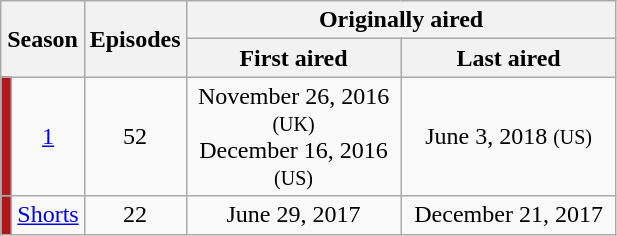<table class="wikitable" style="text-align:center">
<tr>
<th scope="col" colspan="2" rowspan="2">Season</th>
<th scope="col" rowspan="2">Episodes</th>
<th scope="col" colspan="2">Originally aired</th>
</tr>
<tr>
<th scope="col">First aired</th>
<th scope="col">Last aired</th>
</tr>
<tr>
<td bgcolor="#b0171f"></td>
<td><a href='#'>1</a></td>
<td align="center">52</td>
<td align="center" width="136">November 26, 2016 <small>(UK)</small><br>December 16, 2016 <small>(US)</small></td>
<td align="center" width="136">June 3, 2018 <small>(US)</small></td>
</tr>
<tr>
<td bgcolor="#b0171d"></td>
<td><a href='#'>Shorts</a></td>
<td align="center">22</td>
<td align="center" width="136">June 29, 2017</td>
<td align="center" width="136">December 21, 2017</td>
</tr>
</table>
